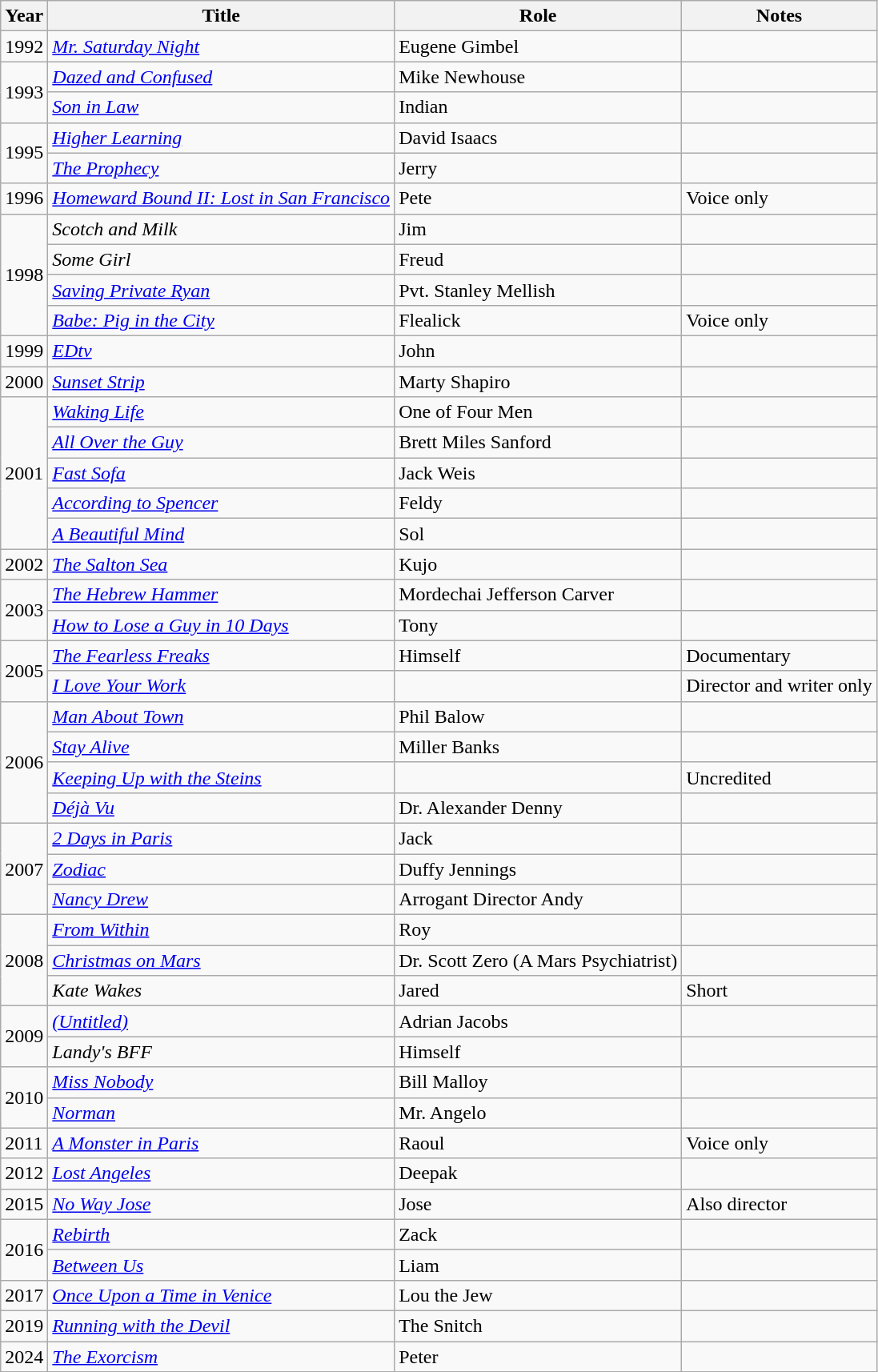<table class="wikitable sortable">
<tr>
<th>Year</th>
<th>Title</th>
<th>Role</th>
<th class="unsortable">Notes</th>
</tr>
<tr>
<td>1992</td>
<td><em><a href='#'>Mr. Saturday Night</a></em></td>
<td>Eugene Gimbel</td>
<td></td>
</tr>
<tr>
<td rowspan="2">1993</td>
<td><em><a href='#'>Dazed and Confused</a></em></td>
<td>Mike Newhouse</td>
<td></td>
</tr>
<tr>
<td><em><a href='#'>Son in Law</a></em></td>
<td>Indian</td>
<td></td>
</tr>
<tr>
<td rowspan="2">1995</td>
<td><em><a href='#'>Higher Learning</a></em></td>
<td>David Isaacs</td>
<td></td>
</tr>
<tr>
<td><em><a href='#'>The Prophecy</a></em></td>
<td>Jerry</td>
<td></td>
</tr>
<tr>
<td>1996</td>
<td><em><a href='#'>Homeward Bound II: Lost in San Francisco</a></em></td>
<td>Pete</td>
<td>Voice only</td>
</tr>
<tr>
<td rowspan="4">1998</td>
<td><em>Scotch and Milk</em></td>
<td>Jim</td>
<td></td>
</tr>
<tr>
<td><em>Some Girl</em></td>
<td>Freud</td>
<td></td>
</tr>
<tr>
<td><em><a href='#'>Saving Private Ryan</a></em></td>
<td>Pvt. Stanley Mellish</td>
<td></td>
</tr>
<tr>
<td><em><a href='#'>Babe: Pig in the City</a></em></td>
<td>Flealick</td>
<td>Voice only</td>
</tr>
<tr>
<td>1999</td>
<td><em><a href='#'>EDtv</a></em></td>
<td>John</td>
<td></td>
</tr>
<tr>
<td>2000</td>
<td><em><a href='#'>Sunset Strip</a></em></td>
<td>Marty Shapiro</td>
<td></td>
</tr>
<tr>
<td rowspan="5">2001</td>
<td><em><a href='#'>Waking Life</a></em></td>
<td>One of Four Men</td>
<td></td>
</tr>
<tr>
<td><em><a href='#'>All Over the Guy</a></em></td>
<td>Brett Miles Sanford</td>
<td></td>
</tr>
<tr>
<td><em><a href='#'>Fast Sofa</a></em></td>
<td>Jack Weis</td>
<td></td>
</tr>
<tr>
<td><em><a href='#'>According to Spencer</a></em></td>
<td>Feldy</td>
<td></td>
</tr>
<tr>
<td><em><a href='#'>A Beautiful Mind</a></em></td>
<td>Sol</td>
<td></td>
</tr>
<tr>
<td>2002</td>
<td><em><a href='#'>The Salton Sea</a></em></td>
<td>Kujo</td>
<td></td>
</tr>
<tr>
<td rowspan="2">2003</td>
<td><em><a href='#'>The Hebrew Hammer</a></em></td>
<td>Mordechai Jefferson Carver</td>
<td></td>
</tr>
<tr>
<td><em><a href='#'>How to Lose a Guy in 10 Days</a></em></td>
<td>Tony</td>
<td></td>
</tr>
<tr>
<td rowspan="2">2005</td>
<td><em><a href='#'>The Fearless Freaks</a></em></td>
<td>Himself</td>
<td>Documentary</td>
</tr>
<tr>
<td><em><a href='#'>I Love Your Work</a></em></td>
<td></td>
<td>Director and writer only</td>
</tr>
<tr>
<td rowspan="4">2006</td>
<td><em><a href='#'>Man About Town</a></em></td>
<td>Phil Balow</td>
<td></td>
</tr>
<tr>
<td><em><a href='#'>Stay Alive</a></em></td>
<td>Miller Banks</td>
<td></td>
</tr>
<tr>
<td><em><a href='#'>Keeping Up with the Steins</a></em></td>
<td></td>
<td>Uncredited</td>
</tr>
<tr>
<td><em><a href='#'>Déjà Vu</a></em></td>
<td>Dr. Alexander Denny</td>
<td></td>
</tr>
<tr>
<td rowspan="3">2007</td>
<td><em><a href='#'>2 Days in Paris</a></em></td>
<td>Jack</td>
<td></td>
</tr>
<tr>
<td><em><a href='#'>Zodiac</a></em></td>
<td>Duffy Jennings</td>
<td></td>
</tr>
<tr>
<td><em><a href='#'>Nancy Drew</a></em></td>
<td>Arrogant Director Andy</td>
<td></td>
</tr>
<tr>
<td rowspan="3">2008</td>
<td><em><a href='#'>From Within</a></em></td>
<td>Roy</td>
<td></td>
</tr>
<tr>
<td><em><a href='#'>Christmas on Mars</a></em></td>
<td>Dr. Scott Zero (A Mars Psychiatrist)</td>
<td></td>
</tr>
<tr>
<td><em>Kate Wakes</em></td>
<td>Jared</td>
<td>Short</td>
</tr>
<tr>
<td rowspan="2">2009</td>
<td><em><a href='#'>(Untitled)</a></em></td>
<td>Adrian Jacobs</td>
<td></td>
</tr>
<tr>
<td><em>Landy's BFF</em></td>
<td>Himself</td>
<td></td>
</tr>
<tr>
<td rowspan="2">2010</td>
<td><em><a href='#'>Miss Nobody</a></em></td>
<td>Bill Malloy</td>
<td></td>
</tr>
<tr>
<td><em><a href='#'>Norman</a></em></td>
<td>Mr. Angelo</td>
<td></td>
</tr>
<tr>
<td>2011</td>
<td><em><a href='#'>A Monster in Paris</a></em></td>
<td>Raoul</td>
<td>Voice only</td>
</tr>
<tr>
<td>2012</td>
<td><em><a href='#'>Lost Angeles</a></em></td>
<td>Deepak</td>
<td></td>
</tr>
<tr>
<td>2015</td>
<td><em><a href='#'>No Way Jose</a></em></td>
<td>Jose</td>
<td>Also director</td>
</tr>
<tr>
<td rowspan="2">2016</td>
<td><em><a href='#'>Rebirth</a></em></td>
<td>Zack</td>
<td></td>
</tr>
<tr>
<td><em><a href='#'>Between Us</a></em></td>
<td>Liam</td>
<td></td>
</tr>
<tr>
<td>2017</td>
<td><em><a href='#'>Once Upon a Time in Venice</a></em></td>
<td>Lou the Jew</td>
<td></td>
</tr>
<tr>
<td>2019</td>
<td><em><a href='#'>Running with the Devil</a></em></td>
<td>The Snitch</td>
<td></td>
</tr>
<tr>
<td>2024</td>
<td><em><a href='#'>The Exorcism</a></em></td>
<td>Peter</td>
<td></td>
</tr>
</table>
